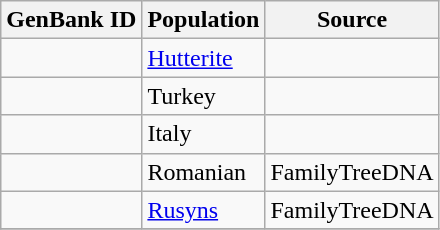<table class="wikitable sortable">
<tr>
<th scope="col">GenBank ID</th>
<th scope="col">Population</th>
<th scope="col">Source</th>
</tr>
<tr>
<td></td>
<td><a href='#'>Hutterite</a></td>
<td></td>
</tr>
<tr>
<td></td>
<td>Turkey</td>
<td></td>
</tr>
<tr>
<td></td>
<td>Italy</td>
<td></td>
</tr>
<tr>
<td></td>
<td>Romanian</td>
<td>FamilyTreeDNA</td>
</tr>
<tr>
<td></td>
<td><a href='#'>Rusyns</a></td>
<td>FamilyTreeDNA</td>
</tr>
<tr>
</tr>
</table>
